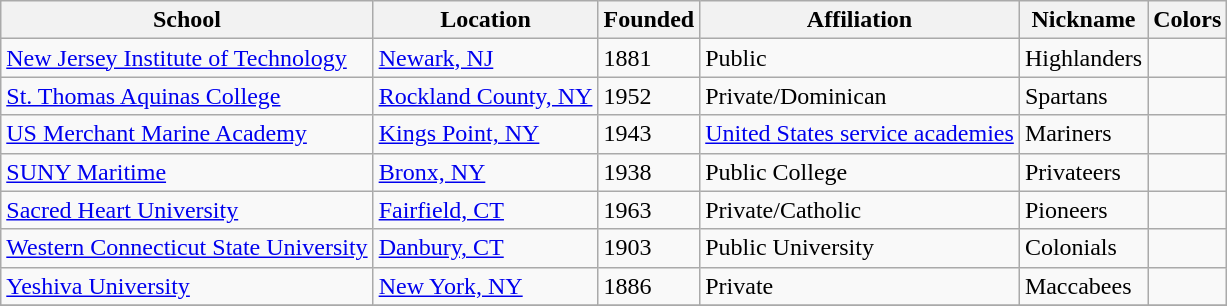<table class="wikitable sortable">
<tr>
<th>School</th>
<th>Location</th>
<th>Founded</th>
<th>Affiliation</th>
<th>Nickname</th>
<th>Colors</th>
</tr>
<tr>
<td><a href='#'>New Jersey Institute of Technology</a></td>
<td><a href='#'>Newark, NJ</a></td>
<td>1881</td>
<td>Public</td>
<td>Highlanders</td>
<td> </td>
</tr>
<tr>
<td><a href='#'>St. Thomas Aquinas College</a></td>
<td><a href='#'>Rockland County, NY</a></td>
<td>1952</td>
<td>Private/Dominican</td>
<td>Spartans</td>
<td> </td>
</tr>
<tr>
<td><a href='#'>US Merchant Marine Academy</a></td>
<td><a href='#'>Kings Point, NY</a></td>
<td>1943</td>
<td><a href='#'>United States service academies</a></td>
<td>Mariners</td>
<td> </td>
</tr>
<tr>
<td><a href='#'>SUNY Maritime</a></td>
<td><a href='#'>Bronx, NY</a></td>
<td>1938</td>
<td>Public College</td>
<td>Privateers</td>
<td> </td>
</tr>
<tr>
<td><a href='#'>Sacred Heart University</a></td>
<td><a href='#'>Fairfield, CT</a></td>
<td>1963</td>
<td>Private/Catholic</td>
<td>Pioneers</td>
<td> </td>
</tr>
<tr>
<td><a href='#'>Western Connecticut State University</a></td>
<td><a href='#'>Danbury, CT</a></td>
<td>1903</td>
<td>Public University</td>
<td>Colonials</td>
<td> </td>
</tr>
<tr>
<td><a href='#'>Yeshiva University</a></td>
<td><a href='#'>New York, NY</a></td>
<td>1886</td>
<td>Private</td>
<td>Maccabees</td>
<td> </td>
</tr>
<tr>
</tr>
</table>
